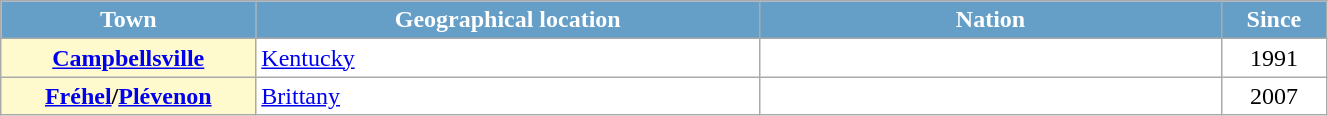<table class="wikitable"  style="text-align:center; background:white; width:70%;">
<tr style="color:white;">
<th ! style="background:#659ec7; width:10%;">Town</th>
<th ! style="background:#659ec7; width:24%;">Geographical location</th>
<th ! style="background:#659ec7; width:22%;">Nation</th>
<th ! style="background:#659ec7; width: 5%;">Since</th>
</tr>
<tr>
<td ! ! style="background:lemonchiffon;"><strong><a href='#'>Campbellsville</a></strong></td>
<td ! ! align=left><a href='#'>Kentucky</a></td>
<td ! ! align=left></td>
<td ! !>1991</td>
</tr>
<tr>
<td ! ! style="background:lemonchiffon;"><strong><a href='#'>Fréhel</a>/<a href='#'>Plévenon</a></strong></td>
<td ! ! align=left><a href='#'>Brittany</a></td>
<td ! ! align=left></td>
<td ! !>2007</td>
</tr>
</table>
